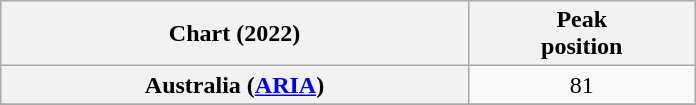<table class="wikitable sortable plainrowheaders" style="text-align:center; width:29em;">
<tr>
<th scope="col">Chart (2022)</th>
<th scope="col">Peak<br>position</th>
</tr>
<tr>
<th scope="row">Australia (<a href='#'>ARIA</a>)</th>
<td>81</td>
</tr>
<tr>
</tr>
<tr>
</tr>
<tr>
</tr>
<tr>
</tr>
</table>
